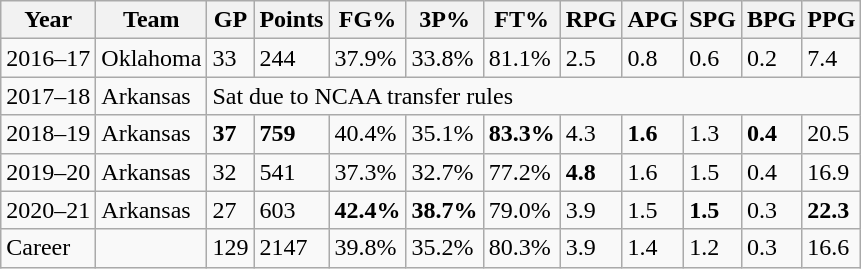<table class="wikitable">
<tr>
<th>Year</th>
<th>Team</th>
<th>GP</th>
<th>Points</th>
<th>FG%</th>
<th>3P%</th>
<th>FT%</th>
<th>RPG</th>
<th>APG</th>
<th>SPG</th>
<th>BPG</th>
<th>PPG</th>
</tr>
<tr>
<td>2016–17</td>
<td>Oklahoma</td>
<td>33</td>
<td>244</td>
<td>37.9%</td>
<td>33.8%</td>
<td>81.1%</td>
<td>2.5</td>
<td>0.8</td>
<td>0.6</td>
<td>0.2</td>
<td>7.4</td>
</tr>
<tr>
<td>2017–18</td>
<td>Arkansas</td>
<td colspan="10">Sat due to NCAA transfer rules</td>
</tr>
<tr>
<td>2018–19</td>
<td>Arkansas</td>
<td><strong>37</strong></td>
<td><strong>759</strong></td>
<td>40.4%</td>
<td>35.1%</td>
<td><strong>83.3%</strong></td>
<td>4.3</td>
<td><strong>1.6</strong></td>
<td>1.3</td>
<td><strong>0.4</strong></td>
<td>20.5</td>
</tr>
<tr>
<td>2019–20</td>
<td>Arkansas</td>
<td>32</td>
<td>541</td>
<td>37.3%</td>
<td>32.7%</td>
<td>77.2%</td>
<td><strong>4.8</strong></td>
<td>1.6</td>
<td>1.5</td>
<td>0.4</td>
<td>16.9</td>
</tr>
<tr>
<td>2020–21</td>
<td>Arkansas</td>
<td>27</td>
<td>603</td>
<td><strong>42.4%</strong></td>
<td><strong>38.7%</strong></td>
<td>79.0%</td>
<td>3.9</td>
<td>1.5</td>
<td><strong>1.5</strong></td>
<td>0.3</td>
<td><strong>22.3</strong></td>
</tr>
<tr>
<td>Career</td>
<td></td>
<td>129</td>
<td>2147</td>
<td>39.8%</td>
<td>35.2%</td>
<td>80.3%</td>
<td>3.9</td>
<td>1.4</td>
<td>1.2</td>
<td>0.3</td>
<td>16.6</td>
</tr>
</table>
